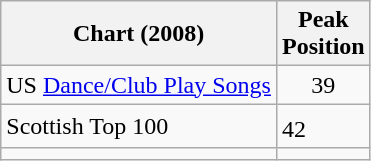<table class="wikitable">
<tr>
<th align="left">Chart (2008)</th>
<th align="left">Peak<br>Position</th>
</tr>
<tr>
<td align="left">US <a href='#'>Dance/Club Play Songs</a></td>
<td align="center">39</td>
</tr>
<tr>
<td>Scottish Top 100</td>
<td><sub><big>42</big></sub></td>
</tr>
<tr>
<td></td>
<td></td>
</tr>
</table>
